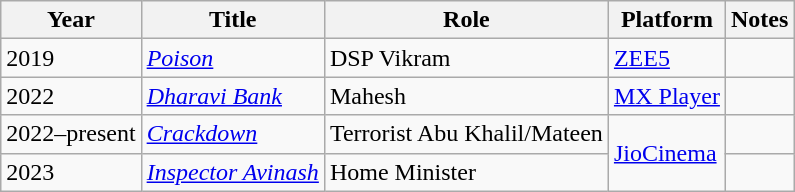<table class="wikitable">
<tr>
<th>Year</th>
<th>Title</th>
<th>Role</th>
<th>Platform</th>
<th>Notes</th>
</tr>
<tr>
<td>2019</td>
<td><a href='#'><em>Poison</em></a></td>
<td>DSP Vikram</td>
<td><a href='#'>ZEE5</a></td>
<td></td>
</tr>
<tr>
<td>2022</td>
<td><em><a href='#'>Dharavi Bank</a></em></td>
<td>Mahesh</td>
<td><a href='#'>MX Player</a></td>
<td></td>
</tr>
<tr>
<td>2022–present</td>
<td><em><a href='#'>Crackdown</a></em></td>
<td>Terrorist Abu Khalil/Mateen</td>
<td rowspan=2><a href='#'>JioCinema</a></td>
<td></td>
</tr>
<tr>
<td>2023</td>
<td><em><a href='#'>Inspector Avinash</a></em></td>
<td>Home Minister</td>
<td></td>
</tr>
</table>
